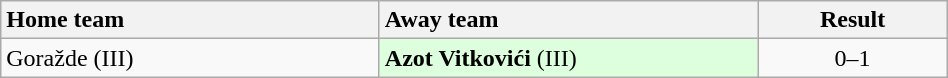<table class="wikitable" style="width:50%">
<tr>
<th style="width:40%; text-align:left">Home team</th>
<th style="width:40%; text-align:left">Away team</th>
<th>Result</th>
</tr>
<tr>
<td>Goražde (III)</td>
<td bgcolor="#ddffdd"><strong>Azot Vitkovići</strong> (III)</td>
<td style="text-align:center">0–1</td>
</tr>
</table>
